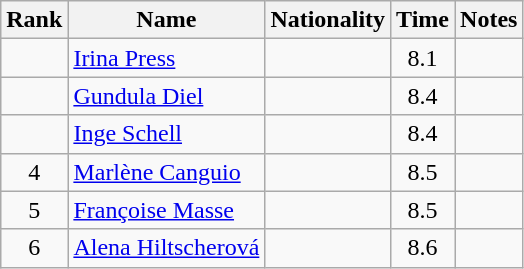<table class="wikitable sortable" style="text-align:center">
<tr>
<th>Rank</th>
<th>Name</th>
<th>Nationality</th>
<th>Time</th>
<th>Notes</th>
</tr>
<tr>
<td></td>
<td align="left"><a href='#'>Irina Press</a></td>
<td align=left></td>
<td>8.1</td>
<td></td>
</tr>
<tr>
<td></td>
<td align="left"><a href='#'>Gundula Diel</a></td>
<td align=left></td>
<td>8.4</td>
<td></td>
</tr>
<tr>
<td></td>
<td align="left"><a href='#'>Inge Schell</a></td>
<td align=left></td>
<td>8.4</td>
<td></td>
</tr>
<tr>
<td>4</td>
<td align="left"><a href='#'>Marlène Canguio</a></td>
<td align=left></td>
<td>8.5</td>
<td></td>
</tr>
<tr>
<td>5</td>
<td align="left"><a href='#'>Françoise Masse</a></td>
<td align=left></td>
<td>8.5</td>
<td></td>
</tr>
<tr>
<td>6</td>
<td align="left"><a href='#'>Alena Hiltscherová</a></td>
<td align=left></td>
<td>8.6</td>
<td></td>
</tr>
</table>
